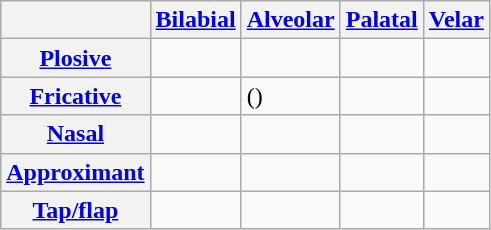<table class="wikitable">
<tr>
<th></th>
<th><a href='#'>Bilabial</a></th>
<th><a href='#'>Alveolar</a></th>
<th><a href='#'>Palatal</a></th>
<th><a href='#'>Velar</a></th>
</tr>
<tr>
<th><a href='#'>Plosive</a></th>
<td>       </td>
<td>          </td>
<td></td>
<td>      </td>
</tr>
<tr>
<th><a href='#'>Fricative</a></th>
<td></td>
<td>         ()</td>
<td></td>
<td></td>
</tr>
<tr>
<th><a href='#'>Nasal</a></th>
<td></td>
<td></td>
<td></td>
<td></td>
</tr>
<tr>
<th><a href='#'>Approximant</a></th>
<td></td>
<td></td>
<td></td>
<td></td>
</tr>
<tr>
<th><a href='#'>Tap/flap</a></th>
<td></td>
<td></td>
<td></td>
<td></td>
</tr>
</table>
